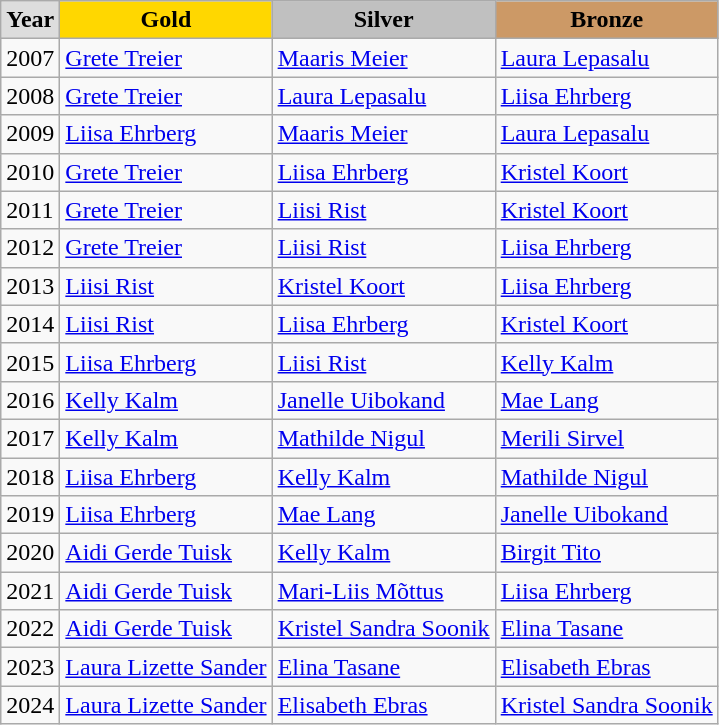<table class="wikitable" style="text-align:left;">
<tr>
<td style="background:#DDDDDD; font-weight:bold; text-align:center;">Year</td>
<td style="background:gold; font-weight:bold; text-align:center;">Gold</td>
<td style="background:silver; font-weight:bold; text-align:center;">Silver</td>
<td style="background:#cc9966; font-weight:bold; text-align:center;">Bronze</td>
</tr>
<tr>
<td>2007</td>
<td><a href='#'>Grete Treier</a></td>
<td><a href='#'>Maaris Meier</a></td>
<td><a href='#'>Laura Lepasalu</a></td>
</tr>
<tr>
<td>2008</td>
<td><a href='#'>Grete Treier</a></td>
<td><a href='#'>Laura Lepasalu</a></td>
<td><a href='#'>Liisa Ehrberg</a></td>
</tr>
<tr>
<td>2009</td>
<td><a href='#'>Liisa Ehrberg</a></td>
<td><a href='#'>Maaris Meier</a></td>
<td><a href='#'>Laura Lepasalu</a></td>
</tr>
<tr>
<td>2010</td>
<td><a href='#'>Grete Treier</a></td>
<td><a href='#'>Liisa Ehrberg</a></td>
<td><a href='#'>Kristel Koort</a></td>
</tr>
<tr>
<td>2011</td>
<td><a href='#'>Grete Treier</a></td>
<td><a href='#'>Liisi Rist</a></td>
<td><a href='#'>Kristel Koort</a></td>
</tr>
<tr>
<td>2012</td>
<td><a href='#'>Grete Treier</a></td>
<td><a href='#'>Liisi Rist</a></td>
<td><a href='#'>Liisa Ehrberg</a></td>
</tr>
<tr>
<td>2013</td>
<td><a href='#'>Liisi Rist</a></td>
<td><a href='#'>Kristel Koort</a></td>
<td><a href='#'>Liisa Ehrberg</a></td>
</tr>
<tr>
<td>2014</td>
<td><a href='#'>Liisi Rist</a></td>
<td><a href='#'>Liisa Ehrberg</a></td>
<td><a href='#'>Kristel Koort</a></td>
</tr>
<tr>
<td>2015</td>
<td><a href='#'>Liisa Ehrberg</a></td>
<td><a href='#'>Liisi Rist</a></td>
<td><a href='#'>Kelly Kalm</a></td>
</tr>
<tr>
<td>2016</td>
<td><a href='#'>Kelly Kalm</a></td>
<td><a href='#'>Janelle Uibokand</a></td>
<td><a href='#'>Mae Lang</a></td>
</tr>
<tr>
<td>2017</td>
<td><a href='#'>Kelly Kalm</a></td>
<td><a href='#'>Mathilde Nigul</a></td>
<td><a href='#'>Merili Sirvel</a></td>
</tr>
<tr>
<td>2018</td>
<td><a href='#'>Liisa Ehrberg</a></td>
<td><a href='#'>Kelly Kalm</a></td>
<td><a href='#'>Mathilde Nigul</a></td>
</tr>
<tr>
<td>2019</td>
<td><a href='#'>Liisa Ehrberg</a></td>
<td><a href='#'>Mae Lang</a></td>
<td><a href='#'>Janelle Uibokand</a></td>
</tr>
<tr>
<td>2020</td>
<td><a href='#'>Aidi Gerde Tuisk</a></td>
<td><a href='#'>Kelly Kalm</a></td>
<td><a href='#'>Birgit Tito</a></td>
</tr>
<tr>
<td>2021</td>
<td><a href='#'>Aidi Gerde Tuisk</a></td>
<td><a href='#'>Mari-Liis Mõttus</a></td>
<td><a href='#'>Liisa Ehrberg</a></td>
</tr>
<tr>
<td>2022</td>
<td><a href='#'>Aidi Gerde Tuisk</a></td>
<td><a href='#'>Kristel Sandra Soonik</a></td>
<td><a href='#'>Elina Tasane</a></td>
</tr>
<tr>
<td>2023</td>
<td><a href='#'>Laura Lizette Sander</a></td>
<td><a href='#'>Elina Tasane</a></td>
<td><a href='#'>Elisabeth Ebras</a></td>
</tr>
<tr>
<td>2024</td>
<td><a href='#'>Laura Lizette Sander</a></td>
<td><a href='#'>Elisabeth Ebras</a></td>
<td><a href='#'>Kristel Sandra Soonik</a></td>
</tr>
</table>
